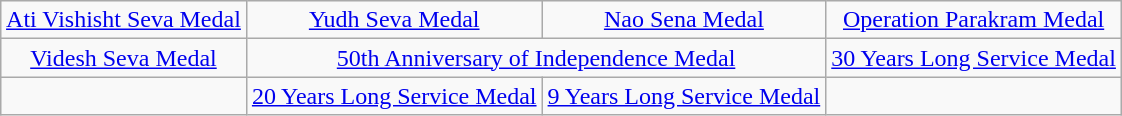<table class="wikitable" style="margin:1em auto; text-align:center;">
<tr>
<td><a href='#'>Ati Vishisht Seva Medal</a></td>
<td><a href='#'>Yudh Seva Medal</a></td>
<td><a href='#'>Nao Sena Medal</a></td>
<td><a href='#'>Operation Parakram Medal</a></td>
</tr>
<tr>
<td><a href='#'>Videsh Seva Medal</a></td>
<td colspan=2><a href='#'>50th Anniversary of Independence Medal</a></td>
<td><a href='#'>30 Years Long Service Medal</a></td>
</tr>
<tr>
<td></td>
<td><a href='#'>20 Years Long Service Medal</a></td>
<td><a href='#'>9 Years Long Service Medal</a></td>
<td></td>
</tr>
</table>
